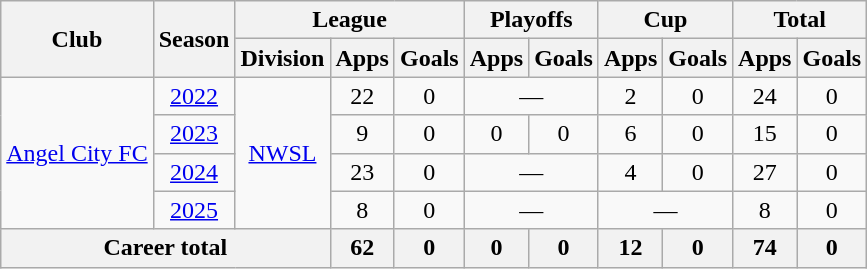<table class="wikitable" style="text-align: center;">
<tr>
<th rowspan="2">Club</th>
<th rowspan="2">Season</th>
<th colspan="3">League</th>
<th colspan="2">Playoffs</th>
<th colspan="2">Cup</th>
<th colspan="2">Total</th>
</tr>
<tr>
<th>Division</th>
<th>Apps</th>
<th>Goals</th>
<th>Apps</th>
<th>Goals</th>
<th>Apps</th>
<th>Goals</th>
<th>Apps</th>
<th>Goals</th>
</tr>
<tr>
<td rowspan="4"><a href='#'>Angel City FC</a></td>
<td><a href='#'>2022</a></td>
<td rowspan="4"><a href='#'>NWSL</a></td>
<td>22</td>
<td>0</td>
<td colspan="2">—</td>
<td>2</td>
<td>0</td>
<td>24</td>
<td>0</td>
</tr>
<tr>
<td><a href='#'>2023</a></td>
<td>9</td>
<td>0</td>
<td>0</td>
<td>0</td>
<td>6</td>
<td>0</td>
<td>15</td>
<td>0</td>
</tr>
<tr>
<td><a href='#'>2024</a></td>
<td>23</td>
<td>0</td>
<td colspan="2">—</td>
<td>4</td>
<td>0</td>
<td>27</td>
<td>0</td>
</tr>
<tr>
<td><a href='#'>2025</a></td>
<td>8</td>
<td>0</td>
<td colspan="2">—</td>
<td colspan="2">—</td>
<td>8</td>
<td>0</td>
</tr>
<tr>
<th colspan="3">Career total</th>
<th>62</th>
<th>0</th>
<th>0</th>
<th>0</th>
<th>12</th>
<th>0</th>
<th>74</th>
<th>0</th>
</tr>
</table>
